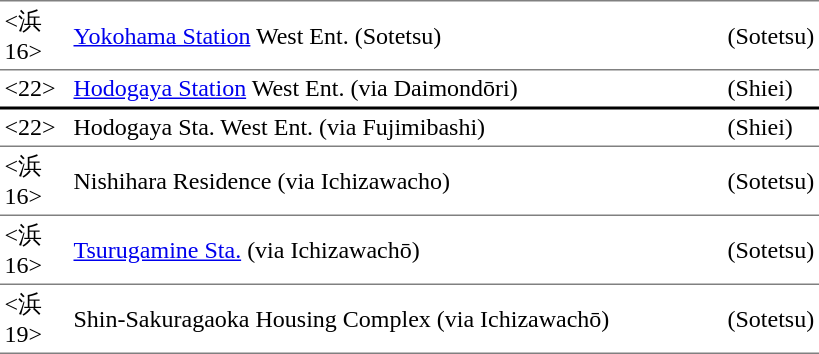<table table border=0 cellspacing=0 cellpadding=3>
<tr>
<td style="border-bottom:solid 1px gray;border-top:solid 1px gray" width=40><浜16></td>
<td style="border-bottom:solid 1px gray;border-top:solid 1px gray" width=430><a href='#'>Yokohama Station</a> West Ent. (Sotetsu)</td>
<td style="border-bottom:solid 1px gray;border-top:solid 1px gray">(Sotetsu)</td>
</tr>
<tr>
<td style="border-bottom:solid 2px black"><22></td>
<td style="border-bottom:solid 2px black"><a href='#'>Hodogaya Station</a> West Ent. (via Daimondōri)</td>
<td style="border-bottom:solid 2px black">(Shiei)</td>
</tr>
<tr>
<td style="border-bottom:solid 1px gray"><22></td>
<td style="border-bottom:solid 1px gray">Hodogaya Sta. West Ent. (via Fujimibashi)</td>
<td style="border-bottom:solid 1px gray">(Shiei)</td>
</tr>
<tr>
<td style="border-bottom:solid 1px gray"><浜16></td>
<td style="border-bottom:solid 1px gray">Nishihara Residence (via Ichizawacho)</td>
<td style="border-bottom:solid 1px gray">(Sotetsu)</td>
</tr>
<tr>
<td style="border-bottom:solid 1px gray"><浜16></td>
<td style="border-bottom:solid 1px gray"><a href='#'>Tsurugamine Sta.</a> (via Ichizawachō)</td>
<td style="border-bottom:solid 1px gray">(Sotetsu)</td>
</tr>
<tr>
<td style="border-bottom:solid 1px gray"><浜19></td>
<td style="border-bottom:solid 1px gray">Shin-Sakuragaoka Housing Complex (via Ichizawachō)</td>
<td style="border-bottom:solid 1px gray">(Sotetsu)</td>
</tr>
</table>
